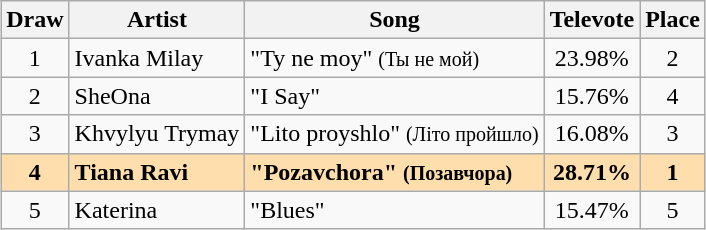<table class="sortable wikitable" style="margin: 1em auto 1em auto; text-align:center;">
<tr>
<th>Draw</th>
<th>Artist</th>
<th>Song</th>
<th>Televote</th>
<th>Place</th>
</tr>
<tr>
<td>1</td>
<td style="text-align:left;">Ivanka Milay</td>
<td style="text-align:left;">"Ty ne moy" <small>(Ты не мой)</small></td>
<td>23.98%</td>
<td>2</td>
</tr>
<tr>
<td>2</td>
<td style="text-align:left;">SheOna</td>
<td style="text-align:left;">"I Say"</td>
<td>15.76%</td>
<td>4</td>
</tr>
<tr>
<td>3</td>
<td style="text-align:left;">Khvylyu Trymay</td>
<td style="text-align:left;">"Lito proyshlo" <small>(Літо пройшло)</small></td>
<td>16.08%</td>
<td>3</td>
</tr>
<tr style="font-weight:bold; background:navajowhite;">
<td>4</td>
<td style="text-align:left;">Tiana Ravi</td>
<td style="text-align:left;">"Pozavchora" <small>(Позавчора)</small></td>
<td>28.71%</td>
<td>1</td>
</tr>
<tr>
<td>5</td>
<td style="text-align:left;">Katerina</td>
<td style="text-align:left;">"Blues"</td>
<td>15.47%</td>
<td>5</td>
</tr>
</table>
